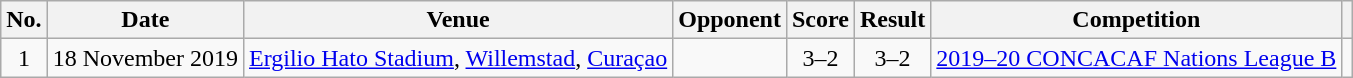<table class="wikitable sortable">
<tr>
<th scope="col">No.</th>
<th scope="col">Date</th>
<th scope="col">Venue</th>
<th scope="col">Opponent</th>
<th scope="col">Score</th>
<th scope="col">Result</th>
<th scope="col">Competition</th>
<th scope="col" class="unsortable"></th>
</tr>
<tr>
<td align="center">1</td>
<td>18 November 2019</td>
<td><a href='#'>Ergilio Hato Stadium</a>, <a href='#'>Willemstad</a>, <a href='#'>Curaçao</a></td>
<td></td>
<td align="center">3–2</td>
<td align="center">3–2</td>
<td><a href='#'>2019–20 CONCACAF Nations League B</a></td>
<td></td>
</tr>
</table>
